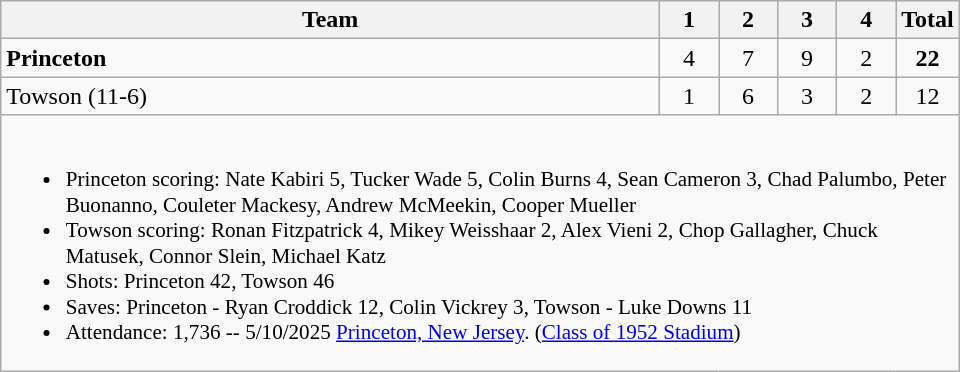<table class="wikitable" style="text-align:center; max-width:40em">
<tr>
<th>Team</th>
<th style="width:2em">1</th>
<th style="width:2em">2</th>
<th style="width:2em">3</th>
<th style="width:2em">4</th>
<th style="width:2em">Total</th>
</tr>
<tr>
<td style="text-align:left"><strong>Princeton</strong></td>
<td>4</td>
<td>7</td>
<td>9</td>
<td>2</td>
<td><strong>22</strong></td>
</tr>
<tr>
<td style="text-align:left">Towson (11-6)</td>
<td>1</td>
<td>6</td>
<td>3</td>
<td>2</td>
<td>12</td>
</tr>
<tr>
<td colspan=6 style="text-align:left; font-size:88%;"><br><ul><li>Princeton scoring: Nate Kabiri 5, Tucker Wade 5, Colin Burns 4, Sean Cameron 3, Chad Palumbo, Peter Buonanno, Couleter Mackesy, Andrew McMeekin, Cooper Mueller</li><li>Towson scoring: Ronan Fitzpatrick 4, Mikey Weisshaar 2, Alex Vieni 2, Chop Gallagher, Chuck Matusek, Connor Slein, Michael Katz</li><li>Shots: Princeton 42, Towson 46</li><li>Saves: Princeton - Ryan Croddick 12, Colin Vickrey 3, Towson - Luke Downs 11</li><li>Attendance: 1,736 -- 5/10/2025 <a href='#'>Princeton, New Jersey</a>. (<a href='#'>Class of 1952 Stadium</a>)</li></ul></td>
</tr>
</table>
